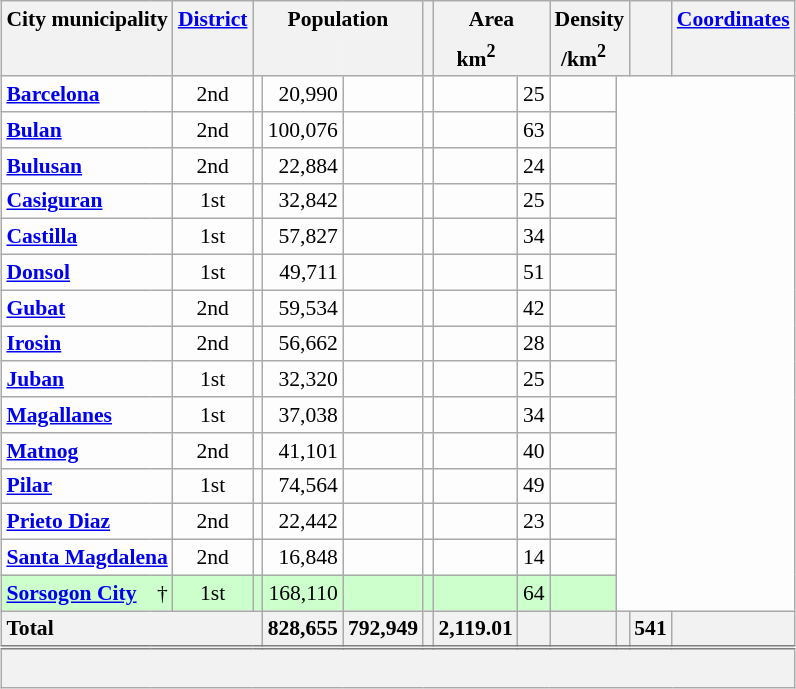<table class="wikitable sortable" style="margin:auto;table-layout:fixed;text-align:right;background-color:#FDFDFD;font-size:90%;border-collapse:collapse;">
<tr>
<th scope="col" style="border-bottom:none;" class="unsortable" colspan=2>City  municipality</th>
<th scope="col" style="border-bottom:none;" class="unsortable"><a href='#'>District</a></th>
<th scope="col" style="border-bottom:none;" class="unsortable" colspan=3>Population</th>
<th scope="col" style="border-bottom:none;" class="unsortable"></th>
<th scope="col" style="border-bottom:none;" class="unsortable" colspan=2>Area</th>
<th scope="col" style="border-bottom:none;" class="unsortable" colspan=2>Density</th>
<th scope="col" style="border-bottom:none;" class="unsortable"></th>
<th scope="col" style="border-bottom:none;" class="unsortable"><a href='#'>Coordinates</a></th>
</tr>
<tr>
<th scope="col" style="border-top:none;" colspan=2></th>
<th scope="col" style="border-top:none;"></th>
<th scope="col" style="border-style:hidden hidden solid solid;" colspan=2></th>
<th scope="col" style="border-style:hidden solid solid hidden;"></th>
<th scope="col" style="border-top:none;"></th>
<th scope="col" style="border-style:hidden hidden solid solid;">km<sup>2</sup></th>
<th scope="col" style="border-style:hidden solid solid hidden;" class="unsortable"></th>
<th scope="col" style="border-style:hidden hidden solid solid;">/km<sup>2</sup></th>
<th scope="col" style="border-style:hidden solid solid hidden;" class="unsortable"></th>
<th scope="col" style="border-top:none;"></th>
<th scope="col" style="border-top:none;"></th>
</tr>
<tr>
<th scope="row" style="text-align:left;background-color:initial;" colspan=2><a href='#'>Barcelona</a></th>
<td style="text-align:center;">2nd</td>
<td></td>
<td>20,990</td>
<td></td>
<td></td>
<td></td>
<td style="text-align:center;">25</td>
<td style="text-align:center;"></td>
</tr>
<tr>
<th scope="row" style="text-align:left;background-color:initial;" colspan=2><a href='#'>Bulan</a></th>
<td style="text-align:center;">2nd</td>
<td></td>
<td>100,076</td>
<td></td>
<td></td>
<td></td>
<td style="text-align:center;">63</td>
<td style="text-align:center;"></td>
</tr>
<tr>
<th scope="row" style="text-align:left;background-color:initial;" colspan=2><a href='#'>Bulusan</a></th>
<td style="text-align:center;">2nd</td>
<td></td>
<td>22,884</td>
<td></td>
<td></td>
<td></td>
<td style="text-align:center;">24</td>
<td style="text-align:center;"></td>
</tr>
<tr>
<th scope="row" style="text-align:left;background-color:initial;" colspan=2><a href='#'>Casiguran</a></th>
<td style="text-align:center;">1st</td>
<td></td>
<td>32,842</td>
<td></td>
<td></td>
<td></td>
<td style="text-align:center;">25</td>
<td style="text-align:center;"></td>
</tr>
<tr>
<th scope="row" style="text-align:left;background-color:initial;" colspan=2><a href='#'>Castilla</a></th>
<td style="text-align:center;">1st</td>
<td></td>
<td>57,827</td>
<td></td>
<td></td>
<td></td>
<td style="text-align:center;">34</td>
<td style="text-align:center;"></td>
</tr>
<tr>
<th scope="row" style="text-align:left;background-color:initial;" colspan=2><a href='#'>Donsol</a></th>
<td style="text-align:center;">1st</td>
<td></td>
<td>49,711</td>
<td></td>
<td></td>
<td></td>
<td style="text-align:center;">51</td>
<td style="text-align:center;"></td>
</tr>
<tr>
<th scope="row" style="text-align:left;background-color:initial;" colspan=2><a href='#'>Gubat</a></th>
<td style="text-align:center;">2nd</td>
<td></td>
<td>59,534</td>
<td></td>
<td></td>
<td></td>
<td style="text-align:center;">42</td>
<td style="text-align:center;"></td>
</tr>
<tr>
<th scope="row" style="text-align:left;background-color:initial;" colspan=2><a href='#'>Irosin</a></th>
<td style="text-align:center;">2nd</td>
<td></td>
<td>56,662</td>
<td></td>
<td></td>
<td></td>
<td style="text-align:center;">28</td>
<td style="text-align:center;"></td>
</tr>
<tr>
<th scope="row" style="text-align:left;background-color:initial;" colspan=2><a href='#'>Juban</a></th>
<td style="text-align:center;">1st</td>
<td></td>
<td>32,320</td>
<td></td>
<td></td>
<td></td>
<td style="text-align:center;">25</td>
<td style="text-align:center;"></td>
</tr>
<tr>
<th scope="row" style="text-align:left;background-color:initial;" colspan=2><a href='#'>Magallanes</a></th>
<td style="text-align:center;">1st</td>
<td></td>
<td>37,038</td>
<td></td>
<td></td>
<td></td>
<td style="text-align:center;">34</td>
<td style="text-align:center;"></td>
</tr>
<tr>
<th scope="row" style="text-align:left;background-color:initial;" colspan=2><a href='#'>Matnog</a></th>
<td style="text-align:center;">2nd</td>
<td></td>
<td>41,101</td>
<td></td>
<td></td>
<td></td>
<td style="text-align:center;">40</td>
<td style="text-align:center;"></td>
</tr>
<tr>
<th scope="row" style="text-align:left;background-color:initial;" colspan=2><a href='#'>Pilar</a></th>
<td style="text-align:center;">1st</td>
<td></td>
<td>74,564</td>
<td></td>
<td></td>
<td></td>
<td style="text-align:center;">49</td>
<td style="text-align:center;"></td>
</tr>
<tr>
<th scope="row" style="text-align:left;background-color:initial;" colspan=2><a href='#'>Prieto Diaz</a></th>
<td style="text-align:center;">2nd</td>
<td></td>
<td>22,442</td>
<td></td>
<td></td>
<td></td>
<td style="text-align:center;">23</td>
<td style="text-align:center;"></td>
</tr>
<tr>
<th scope="row" style="text-align:left;background-color:initial;" colspan=2><a href='#'>Santa Magdalena</a></th>
<td style="text-align:center;">2nd</td>
<td></td>
<td>16,848</td>
<td></td>
<td></td>
<td></td>
<td style="text-align:center;">14</td>
<td style="text-align:center;"></td>
</tr>
<tr style="background-color:#CCFFCC;">
<th scope="row" style="text-align:left;background-color:#CCFFCC;border-right:0;"><a href='#'>Sorsogon City</a></th>
<td style="text-align:right;border-left:0;">†</td>
<td style="text-align:center;">1st</td>
<td></td>
<td>168,110</td>
<td></td>
<td></td>
<td></td>
<td style="text-align:center;">64</td>
<td style="text-align:center;"></td>
</tr>
<tr class="sortbottom">
<th scope="row" colspan=4 style="text-align:left;">Total</th>
<th scope="col" style="text-align:right;">828,655</th>
<th scope="col" style="text-align:right;">792,949</th>
<th scope="col" style="text-align:right;"></th>
<th scope="col" style="text-align:right;">2,119.01</th>
<th scope="col"></th>
<th scope="col" style="text-align:right;"></th>
<th scope="col" style="text-align:right;"></th>
<th scope="col">541</th>
<th scope="col" style="font-style:italic;"></th>
</tr>
<tr class="sortbottom" style="background-color:#F2F2F2;border-top:double grey;line-height:1.3em;">
<td colspan="13"><br></td>
</tr>
</table>
